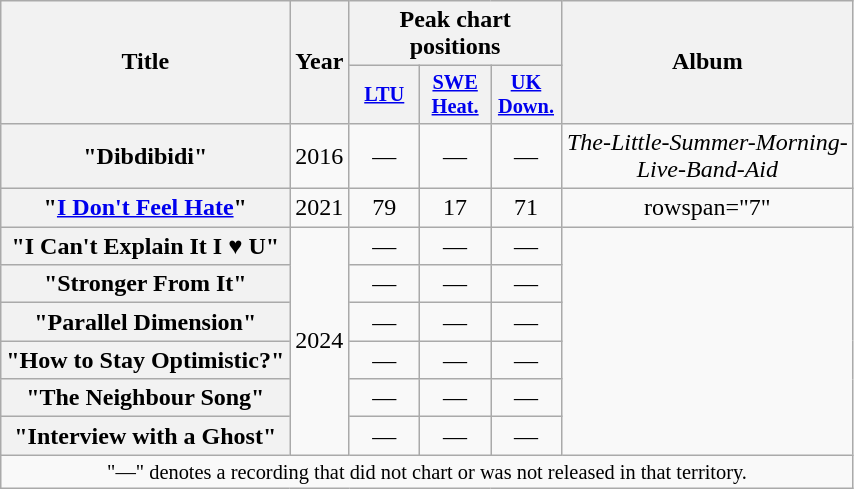<table class="wikitable plainrowheaders" style="text-align:center;">
<tr>
<th scope="col" rowspan="2">Title</th>
<th scope="col" rowspan="2">Year</th>
<th scope="col" colspan="3">Peak chart positions</th>
<th scope="col" rowspan="2">Album</th>
</tr>
<tr>
<th scope="col" style="width:3em;font-size:85%;"><a href='#'>LTU</a><br></th>
<th scope="col" style="width:3em;font-size:85%;"><a href='#'>SWE<br>Heat.</a><br></th>
<th scope="col" style="width:3em;font-size:85%;"><a href='#'>UK<br>Down.</a><br></th>
</tr>
<tr>
<th scope="row">"Dibdibidi"</th>
<td>2016</td>
<td>—</td>
<td>—</td>
<td>—</td>
<td><em>The-Little-Summer-Morning-<br>Live-Band-Aid</em></td>
</tr>
<tr>
<th scope="row">"<a href='#'>I Don't Feel Hate</a>"</th>
<td>2021</td>
<td>79</td>
<td>17</td>
<td>71</td>
<td>rowspan="7" </td>
</tr>
<tr>
<th scope="row">"I Can't Explain It I ♥️ U"</th>
<td rowspan="6">2024</td>
<td>—</td>
<td>—</td>
<td>—</td>
</tr>
<tr>
<th scope="row">"Stronger From It"</th>
<td>—</td>
<td>—</td>
<td>—</td>
</tr>
<tr>
<th scope="row">"Parallel Dimension"</th>
<td>—</td>
<td>—</td>
<td>—</td>
</tr>
<tr>
<th scope="row">"How to Stay Optimistic?"</th>
<td>—</td>
<td>—</td>
<td>—</td>
</tr>
<tr>
<th scope="row">"The Neighbour Song"</th>
<td>—</td>
<td>—</td>
<td>—</td>
</tr>
<tr>
<th scope="row">"Interview with a Ghost"</th>
<td>—</td>
<td>—</td>
<td>—</td>
</tr>
<tr>
<td colspan="6" style="font-size:85%">"—" denotes a recording that did not chart or was not released in that territory.</td>
</tr>
</table>
